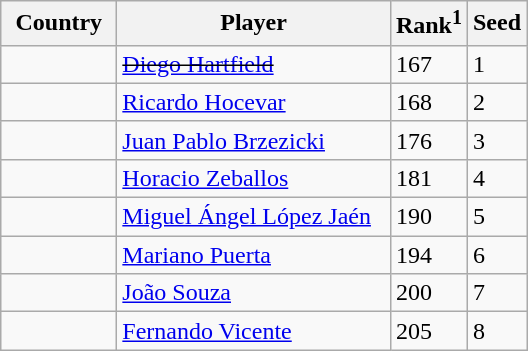<table class="sortable wikitable">
<tr>
<th width="70">Country</th>
<th width="175">Player</th>
<th>Rank<sup>1</sup></th>
<th>Seed</th>
</tr>
<tr>
<td></td>
<td><s><a href='#'>Diego Hartfield</a></s></td>
<td>167</td>
<td>1</td>
</tr>
<tr>
<td></td>
<td><a href='#'>Ricardo Hocevar</a></td>
<td>168</td>
<td>2</td>
</tr>
<tr>
<td></td>
<td><a href='#'>Juan Pablo Brzezicki</a></td>
<td>176</td>
<td>3</td>
</tr>
<tr>
<td></td>
<td><a href='#'>Horacio Zeballos</a></td>
<td>181</td>
<td>4</td>
</tr>
<tr>
<td></td>
<td><a href='#'>Miguel Ángel López Jaén</a></td>
<td>190</td>
<td>5</td>
</tr>
<tr>
<td></td>
<td><a href='#'>Mariano Puerta</a></td>
<td>194</td>
<td>6</td>
</tr>
<tr>
<td></td>
<td><a href='#'>João Souza</a></td>
<td>200</td>
<td>7</td>
</tr>
<tr>
<td></td>
<td><a href='#'>Fernando Vicente</a></td>
<td>205</td>
<td>8</td>
</tr>
</table>
